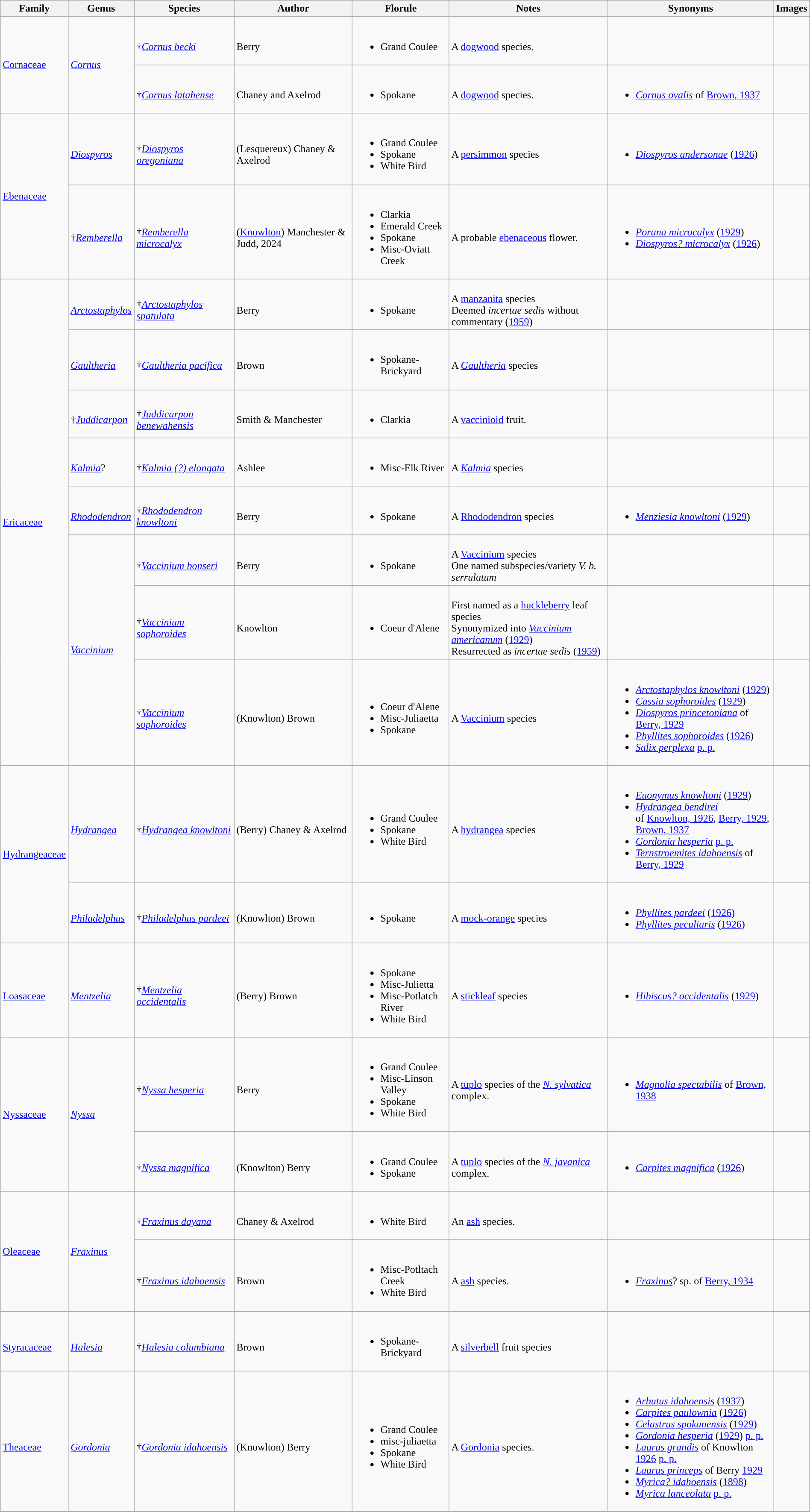<table class="wikitable sortable mw-collapsible" style="margin:auto; width:100%">
<tr>
<th>Family</th>
<th>Genus</th>
<th>Species</th>
<th>Author</th>
<th>Florule</th>
<th>Notes</th>
<th>Synonyms</th>
<th>Images</th>
</tr>
<tr>
<td rowspan=2><a href='#'>Cornaceae</a></td>
<td rowspan=2><em><a href='#'>Cornus</a></em></td>
<td><br>†<em><a href='#'>Cornus becki</a></em></td>
<td><br>Berry</td>
<td><br><ul><li>Grand Coulee</li></ul></td>
<td><br>A <a href='#'>dogwood</a> species.</td>
<td></td>
<td></td>
</tr>
<tr>
<td><br>†<em><a href='#'>Cornus latahense</a></em></td>
<td><br>Chaney and Axelrod</td>
<td><br><ul><li>Spokane</li></ul></td>
<td><br>A <a href='#'>dogwood</a> species.</td>
<td><br><ul><li><em><a href='#'>Cornus ovalis</a></em> of <a href='#'>Brown, 1937</a></li></ul></td>
<td></td>
</tr>
<tr>
<td rowspan=2><a href='#'>Ebenaceae</a></td>
<td><br><em><a href='#'>Diospyros</a></em></td>
<td><br>†<em><a href='#'>Diospyros oregoniana</a></em></td>
<td><br>(Lesquereux) Chaney & Axelrod</td>
<td><br><ul><li>Grand Coulee</li><li>Spokane</li><li>White Bird</li></ul></td>
<td><br>A <a href='#'>persimmon</a> species</td>
<td><br><ul><li><em><a href='#'>Diospyros andersonae</a></em> (<a href='#'>1926</a>)</li></ul></td>
<td><br></td>
</tr>
<tr>
<td><br>†<em><a href='#'>Remberella</a></em> </td>
<td><br>†<em><a href='#'>Remberella microcalyx</a></em></td>
<td><br>(<a href='#'>Knowlton</a>) Manchester & Judd, 2024</td>
<td><br><ul><li>Clarkia</li><li>Emerald Creek</li><li>Spokane</li><li>Misc-Oviatt Creek</li></ul></td>
<td><br>A probable <a href='#'>ebenaceous</a> flower.</td>
<td><br><ul><li><em><a href='#'>Porana microcalyx</a></em> (<a href='#'>1929</a>)</li><li><em><a href='#'>Diospyros? microcalyx</a></em> (<a href='#'>1926</a>)</li></ul></td>
<td><br></td>
</tr>
<tr>
<td rowspan=8><a href='#'>Ericaceae</a></td>
<td><br><em><a href='#'>Arctostaphylos</a></em></td>
<td><br>†<em><a href='#'>Arctostaphylos spatulata</a></em></td>
<td><br>Berry</td>
<td><br><ul><li>Spokane</li></ul></td>
<td><br>A <a href='#'>manzanita</a> species<br>Deemed <em>incertae sedis</em> without commentary (<a href='#'>1959</a>)</td>
<td></td>
<td><br></td>
</tr>
<tr>
<td><br><em><a href='#'>Gaultheria</a></em></td>
<td><br>†<em><a href='#'>Gaultheria pacifica</a></em></td>
<td><br>Brown</td>
<td><br><ul><li>Spokane-Brickyard</li></ul></td>
<td><br>A <em><a href='#'>Gaultheria</a></em> species</td>
<td></td>
<td></td>
</tr>
<tr>
<td><br>†<em><a href='#'>Juddicarpon</a></em></td>
<td><br>†<em><a href='#'>Juddicarpon benewahensis</a></em></td>
<td><br>Smith & Manchester</td>
<td><br><ul><li>Clarkia</li></ul></td>
<td><br>A <a href='#'>vaccinioid</a> fruit.</td>
<td></td>
<td></td>
</tr>
<tr>
<td><br><em><a href='#'>Kalmia</a></em>?</td>
<td><br>†<em><a href='#'>Kalmia (?) elongata</a></em></td>
<td><br>Ashlee</td>
<td><br><ul><li>Misc-Elk River</li></ul></td>
<td><br>A <em><a href='#'>Kalmia</a></em> species</td>
<td></td>
<td></td>
</tr>
<tr>
<td><br><em><a href='#'>Rhododendron</a></em></td>
<td><br>†<em><a href='#'>Rhododendron knowltoni</a></em></td>
<td><br>Berry</td>
<td><br><ul><li>Spokane</li></ul></td>
<td><br>A <a href='#'>Rhododendron</a> species</td>
<td><br><ul><li><em><a href='#'>Menziesia knowltoni</a></em> (<a href='#'>1929</a>)</li></ul></td>
<td><br></td>
</tr>
<tr>
<td rowspan=3><em><a href='#'>Vaccinium</a></em></td>
<td><br>†<em><a href='#'>Vaccinium bonseri</a></em></td>
<td><br>Berry</td>
<td><br><ul><li>Spokane</li></ul></td>
<td><br>A <a href='#'>Vaccinium</a> species<br> One named subspecies/variety <em>V. b. serrulatum</em></td>
<td></td>
<td><br></td>
</tr>
<tr>
<td><br>†<em><a href='#'>Vaccinium sophoroides</a></em></td>
<td><br>Knowlton</td>
<td><br><ul><li>Coeur d'Alene</li></ul></td>
<td><br>First named as a <a href='#'>huckleberry</a> leaf species<br>Synonymized into <em><a href='#'>Vaccinium americanum</a></em> (<a href='#'>1929</a>)<br> Resurrected as <em>incertae sedis</em> (<a href='#'>1959</a>)</td>
<td></td>
<td><br></td>
</tr>
<tr>
<td><br>†<em><a href='#'>Vaccinium sophoroides</a></em></td>
<td><br>(Knowlton) Brown</td>
<td><br><ul><li>Coeur d'Alene</li><li>Misc-Juliaetta</li><li>Spokane</li></ul></td>
<td><br>A <a href='#'>Vaccinium</a> species</td>
<td><br><ul><li><em><a href='#'>Arctostaphylos knowltoni</a></em> (<a href='#'>1929</a>)</li><li><em><a href='#'>Cassia sophoroides</a></em> (<a href='#'>1929</a>)</li><li><em><a href='#'>Diospyros princetoniana</a></em> of <a href='#'>Berry, 1929</a></li><li><em><a href='#'>Phyllites sophoroides</a></em> (<a href='#'>1926</a>)</li><li><em><a href='#'>Salix perplexa</a></em> <a href='#'>p. p.</a></li></ul></td>
<td><br></td>
</tr>
<tr>
<td rowspan=2><a href='#'>Hydrangeaceae</a></td>
<td><br><em><a href='#'>Hydrangea</a></em></td>
<td><br>†<em><a href='#'>Hydrangea knowltoni</a></em></td>
<td><br>(Berry) Chaney & Axelrod</td>
<td><br><ul><li>Grand Coulee</li><li>Spokane</li><li>White Bird</li></ul></td>
<td><br>A <a href='#'>hydrangea</a> species</td>
<td><br><ul><li><em><a href='#'>Euonymus knowltoni</a></em> (<a href='#'>1929</a>)</li><li><em><a href='#'>Hydrangea bendirei</a></em><br> of <a href='#'>Knowlton, 1926</a>, <a href='#'>Berry, 1929</a>, <a href='#'>Brown, 1937</a></li><li><em><a href='#'>Gordonia hesperia</a></em> <a href='#'>p. p.</a></li><li><em><a href='#'>Ternstroemites idahoensis</a></em> of <a href='#'>Berry, 1929</a></li></ul></td>
<td><br></td>
</tr>
<tr>
<td><br><em><a href='#'>Philadelphus</a></em></td>
<td><br>†<em><a href='#'>Philadelphus pardeei</a></em></td>
<td><br>(Knowlton) Brown</td>
<td><br><ul><li>Spokane</li></ul></td>
<td><br>A <a href='#'>mock-orange</a> species</td>
<td><br><ul><li><em><a href='#'>Phyllites pardeei</a></em> (<a href='#'>1926</a>)</li><li><em><a href='#'>Phyllites peculiaris</a></em> (<a href='#'>1926</a>)</li></ul></td>
<td><br></td>
</tr>
<tr>
<td><br><a href='#'>Loasaceae</a></td>
<td><br><em><a href='#'>Mentzelia</a></em></td>
<td><br>†<em><a href='#'>Mentzelia occidentalis</a></em></td>
<td><br>(Berry) Brown</td>
<td><br><ul><li>Spokane</li><li>Misc-Julietta</li><li>Misc-Potlatch River</li><li>White Bird</li></ul></td>
<td><br>A <a href='#'>stickleaf</a> species</td>
<td><br><ul><li><em><a href='#'>Hibiscus? occidentalis</a></em> (<a href='#'>1929</a>)</li></ul></td>
<td><br></td>
</tr>
<tr>
<td rowspan=2><a href='#'>Nyssaceae</a></td>
<td rowspan=2><em><a href='#'>Nyssa</a></em></td>
<td><br>†<em><a href='#'>Nyssa hesperia</a></em></td>
<td><br>Berry</td>
<td><br><ul><li>Grand Coulee</li><li>Misc-Linson Valley</li><li>Spokane</li><li>White Bird</li></ul></td>
<td><br>A <a href='#'>tuplo</a> species of the <em><a href='#'>N. sylvatica</a></em> complex.</td>
<td><br><ul><li><em><a href='#'>Magnolia spectabilis</a></em> of <a href='#'>Brown, 1938</a></li></ul></td>
<td></td>
</tr>
<tr>
<td><br>†<em><a href='#'>Nyssa magnifica</a></em></td>
<td><br>(Knowlton) Berry</td>
<td><br><ul><li>Grand Coulee</li><li>Spokane</li></ul></td>
<td><br>A <a href='#'>tuplo</a> species of the <em><a href='#'>N. javanica</a></em> complex.</td>
<td><br><ul><li><em><a href='#'>Carpites magnifica</a></em> (<a href='#'>1926</a>)</li></ul></td>
<td><br></td>
</tr>
<tr>
<td rowspan=2><a href='#'>Oleaceae</a></td>
<td rowspan=2><em><a href='#'>Fraxinus</a></em></td>
<td><br>†<em><a href='#'>Fraxinus dayana</a></em></td>
<td><br>Chaney & Axelrod</td>
<td><br><ul><li>White Bird</li></ul></td>
<td><br>An <a href='#'>ash</a> species.</td>
<td></td>
<td></td>
</tr>
<tr>
<td><br>†<em><a href='#'>Fraxinus idahoensis</a></em></td>
<td><br>Brown</td>
<td><br><ul><li>Misc-Potltach Creek</li><li>White Bird</li></ul></td>
<td><br>A <a href='#'>ash</a> species.</td>
<td><br><ul><li><em><a href='#'>Fraxinus</a></em>? sp. of <a href='#'>Berry, 1934</a></li></ul></td>
<td></td>
</tr>
<tr>
<td><br><a href='#'>Styracaceae</a></td>
<td><br><em><a href='#'>Halesia</a></em></td>
<td><br>†<em><a href='#'>Halesia columbiana</a></em></td>
<td><br>Brown</td>
<td><br><ul><li>Spokane-Brickyard</li></ul></td>
<td><br>A <a href='#'>silverbell</a> fruit species</td>
<td></td>
<td></td>
</tr>
<tr>
<td><br><a href='#'>Theaceae</a></td>
<td><br><em><a href='#'>Gordonia</a></em></td>
<td><br>†<em><a href='#'>Gordonia idahoensis</a></em></td>
<td><br>(Knowlton) Berry</td>
<td><br><ul><li>Grand Coulee</li><li>misc-juliaetta</li><li>Spokane</li><li>White Bird</li></ul></td>
<td><br>A <a href='#'>Gordonia</a> species.</td>
<td><br><ul><li><em><a href='#'>Arbutus idahoensis</a></em> (<a href='#'>1937</a>)</li><li><em><a href='#'>Carpites paulownia</a></em> (<a href='#'>1926</a>)</li><li><em><a href='#'>Celastrus spokanensis</a></em> (<a href='#'>1929</a>)</li><li><em><a href='#'>Gordonia hesperia</a></em> (<a href='#'>1929</a>) <a href='#'>p. p.</a></li><li><em><a href='#'>Laurus grandis</a></em> of Knowlton <a href='#'>1926</a> <a href='#'>p. p.</a></li><li><em><a href='#'>Laurus princeps</a></em> of Berry <a href='#'>1929</a></li><li><em><a href='#'>Myrica? idahoensis</a></em> (<a href='#'>1898</a>)</li><li><em><a href='#'>Myrica lanceolata</a></em> <a href='#'>p. p.</a></li></ul></td>
<td><br></td>
</tr>
<tr>
</tr>
</table>
